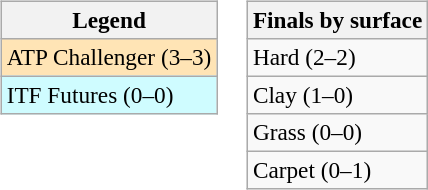<table>
<tr valign=top>
<td><br><table class=wikitable style=font-size:97%>
<tr>
<th>Legend</th>
</tr>
<tr bgcolor=moccasin>
<td>ATP Challenger (3–3)</td>
</tr>
<tr bgcolor=cffcff>
<td>ITF Futures (0–0)</td>
</tr>
</table>
</td>
<td><br><table class=wikitable style=font-size:97%>
<tr>
<th>Finals by surface</th>
</tr>
<tr>
<td>Hard (2–2)</td>
</tr>
<tr>
<td>Clay (1–0)</td>
</tr>
<tr>
<td>Grass (0–0)</td>
</tr>
<tr>
<td>Carpet (0–1)</td>
</tr>
</table>
</td>
</tr>
</table>
